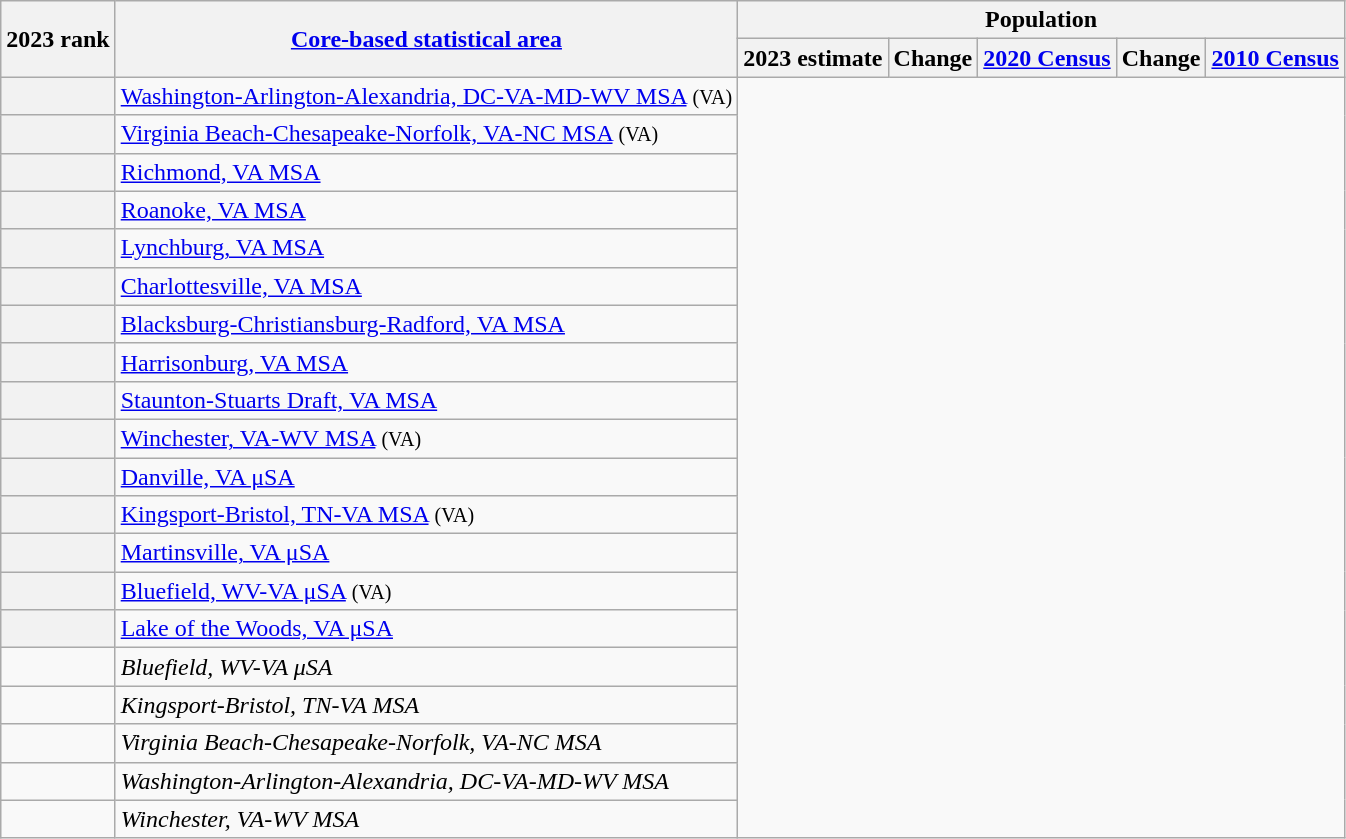<table class="wikitable sortable">
<tr>
<th scope=col rowspan=2>2023 rank</th>
<th scope=col rowspan=2><a href='#'>Core-based statistical area</a></th>
<th colspan=5>Population</th>
</tr>
<tr>
<th scope=col>2023 estimate</th>
<th scope=col>Change</th>
<th scope=col><a href='#'>2020 Census</a></th>
<th scope=col>Change</th>
<th scope=col><a href='#'>2010 Census</a></th>
</tr>
<tr>
<th scope=row></th>
<td><a href='#'>Washington-Arlington-Alexandria, DC-VA-MD-WV MSA</a> <small>(VA)</small><br></td>
</tr>
<tr>
<th scope=row></th>
<td><a href='#'>Virginia Beach-Chesapeake-Norfolk, VA-NC MSA</a> <small>(VA)</small><br></td>
</tr>
<tr>
<th scope=row></th>
<td><a href='#'>Richmond, VA MSA</a><br></td>
</tr>
<tr>
<th scope=row></th>
<td><a href='#'>Roanoke, VA MSA</a><br></td>
</tr>
<tr>
<th scope=row></th>
<td><a href='#'>Lynchburg, VA MSA</a><br></td>
</tr>
<tr>
<th scope=row></th>
<td><a href='#'>Charlottesville, VA MSA</a><br></td>
</tr>
<tr>
<th scope=row></th>
<td><a href='#'>Blacksburg-Christiansburg-Radford, VA MSA</a><br></td>
</tr>
<tr>
<th scope=row></th>
<td><a href='#'>Harrisonburg, VA MSA</a><br></td>
</tr>
<tr>
<th scope=row></th>
<td><a href='#'>Staunton-Stuarts Draft, VA MSA</a><br></td>
</tr>
<tr>
<th scope=row></th>
<td><a href='#'>Winchester, VA-WV MSA</a> <small>(VA)</small><br></td>
</tr>
<tr>
<th scope=row></th>
<td><a href='#'>Danville, VA μSA</a><br></td>
</tr>
<tr>
<th scope=row></th>
<td><a href='#'>Kingsport-Bristol, TN-VA MSA</a> <small>(VA)</small><br></td>
</tr>
<tr>
<th scope=row></th>
<td><a href='#'>Martinsville, VA μSA</a><br></td>
</tr>
<tr>
<th scope=row></th>
<td><a href='#'>Bluefield, WV-VA μSA</a> <small>(VA)</small><br></td>
</tr>
<tr>
<th scope=row></th>
<td><a href='#'>Lake of the Woods, VA μSA</a><br></td>
</tr>
<tr>
<td></td>
<td><em><span>Bluefield, WV-VA μSA</span></em><br></td>
</tr>
<tr>
<td></td>
<td><em><span>Kingsport-Bristol, TN-VA MSA</span></em><br></td>
</tr>
<tr>
<td></td>
<td><em><span>Virginia Beach-Chesapeake-Norfolk, VA-NC MSA</span></em><br></td>
</tr>
<tr>
<td></td>
<td><em><span>Washington-Arlington-Alexandria, DC-VA-MD-WV MSA</span></em><br></td>
</tr>
<tr>
<td></td>
<td><em><span>Winchester, VA-WV MSA</span></em><br></td>
</tr>
</table>
